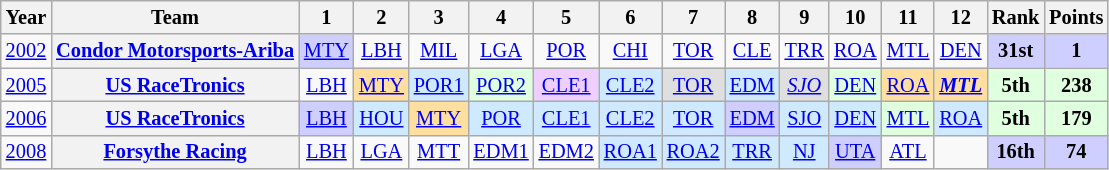<table class="wikitable" style="text-align:center; font-size:85%">
<tr>
<th>Year</th>
<th>Team</th>
<th>1</th>
<th>2</th>
<th>3</th>
<th>4</th>
<th>5</th>
<th>6</th>
<th>7</th>
<th>8</th>
<th>9</th>
<th>10</th>
<th>11</th>
<th>12</th>
<th>Rank</th>
<th>Points</th>
</tr>
<tr>
<td><a href='#'>2002</a></td>
<th nowrap><a href='#'>Condor Motorsports-Ariba</a></th>
<td style="background:#CFCFFF;"><a href='#'>MTY</a><br></td>
<td><a href='#'>LBH</a></td>
<td><a href='#'>MIL</a></td>
<td><a href='#'>LGA</a></td>
<td><a href='#'>POR</a></td>
<td><a href='#'>CHI</a></td>
<td><a href='#'>TOR</a></td>
<td><a href='#'>CLE</a></td>
<td><a href='#'>TRR</a></td>
<td><a href='#'>ROA</a></td>
<td><a href='#'>MTL</a></td>
<td><a href='#'>DEN</a></td>
<th style="background:#CFCFFF;">31st</th>
<th style="background:#CFCFFF;">1</th>
</tr>
<tr>
<td><a href='#'>2005</a></td>
<th nowrap><a href='#'>US RaceTronics</a></th>
<td><a href='#'>LBH</a></td>
<td style="background:#FFDF9F;"><a href='#'>MTY</a><br></td>
<td style="background:#CFEAFF;"><a href='#'>POR1</a><br></td>
<td style="background:#DFFFDF;"><a href='#'>POR2</a><br></td>
<td style="background:#EFCFFF;"><a href='#'>CLE1</a><br></td>
<td style="background:#CFEAFF;"><a href='#'>CLE2</a><br></td>
<td style="background:#DFDFDF;"><a href='#'>TOR</a><br></td>
<td style="background:#CFEAFF;"><a href='#'>EDM</a><br></td>
<td style="background:#DFDFDF;"><em><a href='#'>SJO</a></em><br></td>
<td style="background:#DFFFDF;"><a href='#'>DEN</a><br></td>
<td style="background:#FFDF9F;"><a href='#'>ROA</a><br></td>
<td style="background:#FFDF9F;"><strong><em><a href='#'>MTL</a></em></strong><br></td>
<th style="background:#DFFFDF;">5th</th>
<th style="background:#DFFFDF;">238</th>
</tr>
<tr>
<td><a href='#'>2006</a></td>
<th nowrap><a href='#'>US RaceTronics</a></th>
<td style="background:#CFCFFF;"><a href='#'>LBH</a><br></td>
<td style="background:#CFEAFF;"><a href='#'>HOU</a><br></td>
<td style="background:#FFDF9F;"><a href='#'>MTY</a><br></td>
<td style="background:#CFEAFF;"><a href='#'>POR</a><br></td>
<td style="background:#CFEAFF;"><a href='#'>CLE1</a><br></td>
<td style="background:#CFEAFF;"><a href='#'>CLE2</a><br></td>
<td style="background:#CFEAFF;"><a href='#'>TOR</a><br></td>
<td style="background:#CFCFFF;"><a href='#'>EDM</a><br></td>
<td style="background:#CFEAFF;"><a href='#'>SJO</a><br></td>
<td style="background:#CFEAFF;"><a href='#'>DEN</a><br></td>
<td style="background:#DFFFDF;"><a href='#'>MTL</a><br></td>
<td style="background:#CFEAFF;"><a href='#'>ROA</a><br></td>
<th style="background:#DFFFDF;">5th</th>
<th style="background:#DFFFDF;">179</th>
</tr>
<tr>
<td><a href='#'>2008</a></td>
<th nowrap><a href='#'>Forsythe Racing</a></th>
<td><a href='#'>LBH</a></td>
<td><a href='#'>LGA</a></td>
<td><a href='#'>MTT</a></td>
<td><a href='#'>EDM1</a></td>
<td><a href='#'>EDM2</a></td>
<td style="background:#CFEAFF;"><a href='#'>ROA1</a><br></td>
<td style="background:#CFEAFF;"><a href='#'>ROA2</a><br></td>
<td style="background:#CFEAFF;"><a href='#'>TRR</a><br></td>
<td style="background:#CFEAFF;"><a href='#'>NJ</a><br></td>
<td style="background:#CFCFFF;"><a href='#'>UTA</a><br></td>
<td><a href='#'>ATL</a></td>
<td></td>
<th style="background:#CFCFFF;">16th</th>
<th style="background:#CFCFFF;">74</th>
</tr>
</table>
